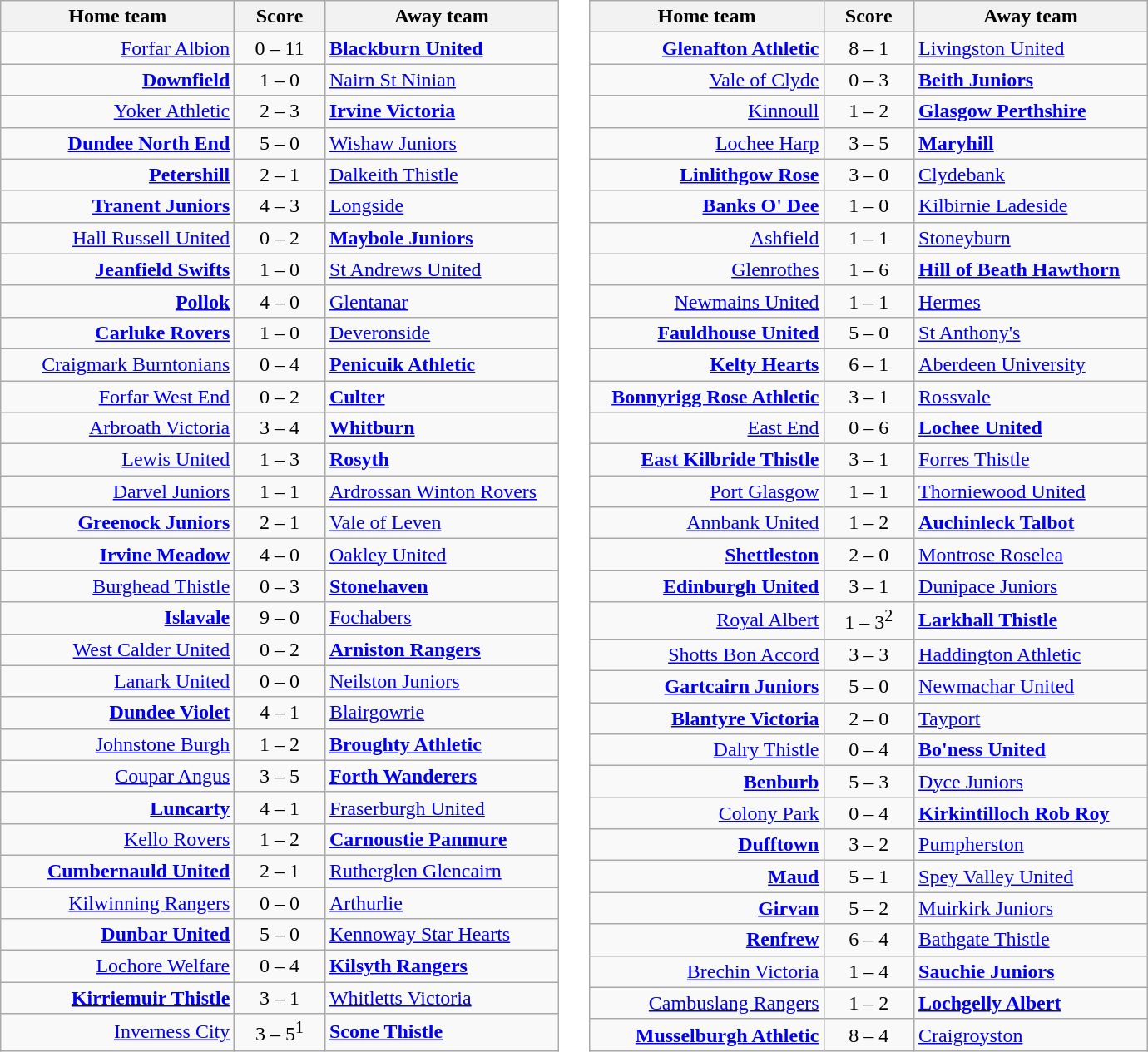<table border=0 cellpadding=4 cellspacing=0>
<tr>
<td valign="top"><br><table class="wikitable" style="border-collapse: collapse;">
<tr>
<th align="right" width="180">Home team</th>
<th align="center" width="65"> Score </th>
<th align="left" width="180">Away team</th>
</tr>
<tr>
<td style="text-align: right;"><a href='#'>Forfar Albion</a></td>
<td style="text-align: center;">0 – 11</td>
<td style="text-align: left;"><strong><a href='#'>Blackburn United</a></strong></td>
</tr>
<tr>
<td style="text-align: right;"><strong><a href='#'>Downfield</a></strong></td>
<td style="text-align: center;">1 – 0</td>
<td style="text-align: left;"><a href='#'>Nairn St Ninian</a></td>
</tr>
<tr>
<td style="text-align: right;"><a href='#'>Yoker Athletic</a></td>
<td style="text-align: center;">2 – 3</td>
<td style="text-align: left;"><strong><a href='#'>Irvine Victoria</a></strong></td>
</tr>
<tr>
<td style="text-align: right;"><strong><a href='#'>Dundee North End</a></strong></td>
<td style="text-align: center;">5 – 0</td>
<td style="text-align: left;"><a href='#'>Wishaw Juniors</a></td>
</tr>
<tr>
<td style="text-align: right;"><strong><a href='#'>Petershill</a></strong></td>
<td style="text-align: center;">2 – 1</td>
<td style="text-align: left;"><a href='#'>Dalkeith Thistle</a></td>
</tr>
<tr>
<td style="text-align: right;"><strong><a href='#'>Tranent Juniors</a></strong></td>
<td style="text-align: center;">4 – 3</td>
<td style="text-align: left;"><a href='#'>Longside</a></td>
</tr>
<tr>
<td style="text-align: right;"><a href='#'>Hall Russell United</a></td>
<td style="text-align: center;">0 – 2</td>
<td style="text-align: left;"><strong><a href='#'>Maybole Juniors</a></strong></td>
</tr>
<tr>
<td style="text-align: right;"><strong><a href='#'>Jeanfield Swifts</a></strong></td>
<td style="text-align: center;">1 – 0</td>
<td style="text-align: left;"><a href='#'>St Andrews United</a></td>
</tr>
<tr>
<td style="text-align: right;"><strong><a href='#'>Pollok</a></strong></td>
<td style="text-align: center;">4 – 0</td>
<td style="text-align: left;"><a href='#'>Glentanar</a></td>
</tr>
<tr>
<td style="text-align: right;"><strong><a href='#'>Carluke Rovers</a></strong></td>
<td style="text-align: center;">1 – 0</td>
<td style="text-align: left;"><a href='#'>Deveronside</a></td>
</tr>
<tr>
<td style="text-align: right;"><a href='#'>Craigmark Burntonians</a></td>
<td style="text-align: center;">0 – 4</td>
<td style="text-align: left;"><strong><a href='#'>Penicuik Athletic</a></strong></td>
</tr>
<tr>
<td style="text-align: right;"><a href='#'>Forfar West End</a></td>
<td style="text-align: center;">0 – 2</td>
<td style="text-align: left;"><strong><a href='#'>Culter</a></strong></td>
</tr>
<tr>
<td style="text-align: right;"><a href='#'>Arbroath Victoria</a></td>
<td style="text-align: center;">3 – 4</td>
<td style="text-align: left;"><strong><a href='#'>Whitburn</a></strong></td>
</tr>
<tr>
<td style="text-align: right;"><a href='#'>Lewis United</a></td>
<td style="text-align: center;">1 – 3</td>
<td style="text-align: left;"><strong><a href='#'>Rosyth</a></strong></td>
</tr>
<tr>
<td style="text-align: right;"><a href='#'>Darvel Juniors</a></td>
<td style="text-align: center;">1 – 1</td>
<td style="text-align: left;"><a href='#'>Ardrossan Winton Rovers</a></td>
</tr>
<tr>
<td style="text-align: right;"><strong><a href='#'>Greenock Juniors</a></strong></td>
<td style="text-align: center;">2 – 1</td>
<td style="text-align: left;"><a href='#'>Vale of Leven</a></td>
</tr>
<tr>
<td style="text-align: right;"><strong><a href='#'>Irvine Meadow</a></strong></td>
<td style="text-align: center;">4 – 0</td>
<td style="text-align: left;"><a href='#'>Oakley United</a></td>
</tr>
<tr>
<td style="text-align: right;"><a href='#'>Burghead Thistle</a></td>
<td style="text-align: center;">0 – 3</td>
<td style="text-align: left;"><strong><a href='#'>Stonehaven</a></strong></td>
</tr>
<tr>
<td style="text-align: right;"><strong><a href='#'>Islavale</a></strong></td>
<td style="text-align: center;">9 – 0</td>
<td style="text-align: left;"><a href='#'>Fochabers</a></td>
</tr>
<tr>
<td style="text-align: right;"><a href='#'>West Calder United</a></td>
<td style="text-align: center;">0 – 2</td>
<td style="text-align: left;"><strong><a href='#'>Arniston Rangers</a></strong></td>
</tr>
<tr>
<td style="text-align: right;"><a href='#'>Lanark United</a></td>
<td style="text-align: center;">0 – 0</td>
<td style="text-align: left;"><a href='#'>Neilston Juniors</a></td>
</tr>
<tr>
<td style="text-align: right;"><strong><a href='#'>Dundee Violet</a></strong></td>
<td style="text-align: center;">4 – 1</td>
<td style="text-align: left;"><a href='#'>Blairgowrie</a></td>
</tr>
<tr>
<td style="text-align: right;"><a href='#'>Johnstone Burgh</a></td>
<td style="text-align: center;">1 – 2</td>
<td style="text-align: left;"><strong><a href='#'>Broughty Athletic</a></strong></td>
</tr>
<tr>
<td style="text-align: right;"><a href='#'>Coupar Angus</a></td>
<td style="text-align: center;">3 – 5</td>
<td style="text-align: left;"><strong><a href='#'>Forth Wanderers</a></strong></td>
</tr>
<tr>
<td style="text-align: right;"><strong><a href='#'>Luncarty</a></strong></td>
<td style="text-align: center;">4 – 1</td>
<td style="text-align: left;"><a href='#'>Fraserburgh United</a></td>
</tr>
<tr>
<td style="text-align: right;"><a href='#'>Kello Rovers</a></td>
<td style="text-align: center;">1 – 2</td>
<td style="text-align: left;"><strong><a href='#'>Carnoustie Panmure</a></strong></td>
</tr>
<tr>
<td style="text-align: right;"><strong><a href='#'>Cumbernauld United</a></strong></td>
<td style="text-align: center;">2 – 1</td>
<td style="text-align: left;"><a href='#'>Rutherglen Glencairn</a></td>
</tr>
<tr>
<td style="text-align: right;"><a href='#'>Kilwinning Rangers</a></td>
<td style="text-align: center;">0 – 0</td>
<td style="text-align: left;"><a href='#'>Arthurlie</a></td>
</tr>
<tr>
<td style="text-align: right;"><strong><a href='#'>Dunbar United</a></strong></td>
<td style="text-align: center;">5 – 0</td>
<td style="text-align: left;"><a href='#'>Kennoway Star Hearts</a></td>
</tr>
<tr>
<td style="text-align: right;"><a href='#'>Lochore Welfare</a></td>
<td style="text-align: center;">0 – 4</td>
<td style="text-align: left;"><strong><a href='#'>Kilsyth Rangers</a></strong></td>
</tr>
<tr>
<td style="text-align: right;"><strong><a href='#'>Kirriemuir Thistle</a></strong></td>
<td style="text-align: center;">3 – 1</td>
<td style="text-align: left;"><a href='#'>Whitletts Victoria</a></td>
</tr>
<tr>
<td style="text-align: right;"><a href='#'>Inverness City</a></td>
<td style="text-align: center;">3 – 5<sup>1</sup></td>
<td style="text-align: left;"><strong><a href='#'>Scone Thistle</a></strong></td>
</tr>
</table>
</td>
<td valign="top"><br><table class="wikitable">
<tr>
<th align="right" width="180">Home team</th>
<th align="center" width="65"> Score </th>
<th align="left" width="180">Away team</th>
</tr>
<tr>
<td style="text-align: right;"><strong><a href='#'>Glenafton Athletic</a></strong></td>
<td style="text-align: center;">8 – 1</td>
<td style="text-align: left;"><a href='#'>Livingston United</a></td>
</tr>
<tr>
<td style="text-align: right;"><a href='#'>Vale of Clyde</a></td>
<td style="text-align: center;">0 – 3</td>
<td style="text-align: left;"><strong><a href='#'>Beith Juniors</a></strong></td>
</tr>
<tr>
<td style="text-align: right;"><a href='#'>Kinnoull</a></td>
<td style="text-align: center;">1 – 2</td>
<td style="text-align: left;"><strong><a href='#'>Glasgow Perthshire</a></strong></td>
</tr>
<tr>
<td style="text-align: right;"><a href='#'>Lochee Harp</a></td>
<td style="text-align: center;">3 – 5</td>
<td style="text-align: left;"><strong><a href='#'>Maryhill</a></strong></td>
</tr>
<tr>
<td style="text-align: right;"><strong><a href='#'>Linlithgow Rose</a></strong></td>
<td style="text-align: center;">3 – 0</td>
<td style="text-align: left;"><a href='#'>Clydebank</a></td>
</tr>
<tr>
<td style="text-align: right;"><strong><a href='#'>Banks O' Dee</a></strong></td>
<td style="text-align: center;">1 – 0</td>
<td style="text-align: left;"><a href='#'>Kilbirnie Ladeside</a></td>
</tr>
<tr>
<td style="text-align: right;"><a href='#'>Ashfield</a></td>
<td style="text-align: center;">1 – 1</td>
<td style="text-align: left;"><a href='#'>Stoneyburn</a></td>
</tr>
<tr>
<td style="text-align: right;"><a href='#'>Glenrothes</a></td>
<td style="text-align: center;">1 – 6</td>
<td style="text-align: left;"><strong><a href='#'>Hill of Beath Hawthorn</a></strong></td>
</tr>
<tr>
<td style="text-align: right;"><a href='#'>Newmains United</a></td>
<td style="text-align: center;">1 – 1</td>
<td style="text-align: left;"><a href='#'>Hermes</a></td>
</tr>
<tr>
<td style="text-align: right;"><strong><a href='#'>Fauldhouse United</a></strong></td>
<td style="text-align: center;">5 – 0</td>
<td style="text-align: left;"><a href='#'>St Anthony's</a></td>
</tr>
<tr>
<td style="text-align: right;"><strong><a href='#'>Kelty Hearts</a></strong></td>
<td style="text-align: center;">6 – 1</td>
<td style="text-align: left;"><a href='#'>Aberdeen University</a></td>
</tr>
<tr>
<td style="text-align: right;"><strong><a href='#'>Bonnyrigg Rose Athletic</a></strong></td>
<td style="text-align: center;">3 – 1</td>
<td style="text-align: left;"><a href='#'>Rossvale</a></td>
</tr>
<tr>
<td style="text-align: right;"><a href='#'>East End</a></td>
<td style="text-align: center;">0 – 6</td>
<td style="text-align: left;"><strong><a href='#'>Lochee United</a></strong></td>
</tr>
<tr>
<td style="text-align: right;"><strong><a href='#'>East Kilbride Thistle</a></strong></td>
<td style="text-align: center;">3 – 1</td>
<td style="text-align: left;"><a href='#'>Forres Thistle</a></td>
</tr>
<tr>
<td style="text-align: right;"><a href='#'>Port Glasgow</a></td>
<td style="text-align: center;">1 – 1</td>
<td style="text-align: left;"><a href='#'>Thorniewood United</a></td>
</tr>
<tr>
<td style="text-align: right;"><a href='#'>Annbank United</a></td>
<td style="text-align: center;">1 – 2</td>
<td style="text-align: left;"><strong><a href='#'>Auchinleck Talbot</a></strong></td>
</tr>
<tr>
<td style="text-align: right;"><strong><a href='#'>Shettleston</a></strong></td>
<td style="text-align: center;">2 – 0</td>
<td style="text-align: left;"><a href='#'>Montrose Roselea</a></td>
</tr>
<tr>
<td style="text-align: right;"><strong><a href='#'>Edinburgh United</a></strong></td>
<td style="text-align: center;">3 – 1</td>
<td style="text-align: left;"><a href='#'>Dunipace Juniors</a></td>
</tr>
<tr>
<td style="text-align: right;"><a href='#'>Royal Albert</a></td>
<td style="text-align: center;">1 – 3<sup>2</sup></td>
<td style="text-align: left;"><strong><a href='#'>Larkhall Thistle</a></strong></td>
</tr>
<tr>
<td style="text-align: right;"><a href='#'>Shotts Bon Accord</a></td>
<td style="text-align: center;">3 – 3</td>
<td style="text-align: left;"><a href='#'>Haddington Athletic</a></td>
</tr>
<tr>
<td style="text-align: right;"><strong><a href='#'>Gartcairn Juniors</a></strong></td>
<td style="text-align: center;">5 – 0</td>
<td style="text-align: left;"><a href='#'>Newmachar United</a></td>
</tr>
<tr>
<td style="text-align: right;"><strong><a href='#'>Blantyre Victoria</a></strong></td>
<td style="text-align: center;">2 – 0</td>
<td style="text-align: left;"><a href='#'>Tayport</a></td>
</tr>
<tr>
<td style="text-align: right;"><a href='#'>Dalry Thistle</a></td>
<td style="text-align: center;">0 – 4</td>
<td style="text-align: left;"><strong><a href='#'>Bo'ness United</a></strong></td>
</tr>
<tr>
<td style="text-align: right;"><strong><a href='#'>Benburb</a></strong></td>
<td style="text-align: center;">5 – 3</td>
<td style="text-align: left;"><a href='#'>Dyce Juniors</a></td>
</tr>
<tr>
<td style="text-align: right;"><a href='#'>Colony Park</a></td>
<td style="text-align: center;">0 – 4</td>
<td style="text-align: left;"><strong><a href='#'>Kirkintilloch Rob Roy</a></strong></td>
</tr>
<tr>
<td style="text-align: right;"><strong><a href='#'>Dufftown</a></strong></td>
<td style="text-align: center;">3 – 2</td>
<td style="text-align: left;"><a href='#'>Pumpherston</a></td>
</tr>
<tr>
<td style="text-align: right;"><strong><a href='#'>Maud</a></strong></td>
<td style="text-align: center;">5 – 1</td>
<td style="text-align: left;"><a href='#'>Spey Valley United</a></td>
</tr>
<tr>
<td style="text-align: right;"><strong><a href='#'>Girvan</a></strong></td>
<td style="text-align: center;">5 – 2</td>
<td style="text-align: left;"><a href='#'>Muirkirk Juniors</a></td>
</tr>
<tr>
<td style="text-align: right;"><strong><a href='#'>Renfrew</a></strong></td>
<td style="text-align: center;">6 – 4</td>
<td style="text-align: left;"><a href='#'>Bathgate Thistle</a></td>
</tr>
<tr>
<td style="text-align: right;"><a href='#'>Brechin Victoria</a></td>
<td style="text-align: center;">1 – 4</td>
<td style="text-align: left;"><strong><a href='#'>Sauchie Juniors</a></strong></td>
</tr>
<tr>
<td style="text-align: right;"><a href='#'>Cambuslang Rangers</a></td>
<td style="text-align: center;">1 – 2</td>
<td style="text-align: left;"><strong><a href='#'>Lochgelly Albert</a></strong></td>
</tr>
<tr>
<td style="text-align: right;"><strong><a href='#'>Musselburgh Athletic</a></strong></td>
<td style="text-align: center;">8 – 4</td>
<td style="text-align: left;"><a href='#'>Craigroyston</a></td>
</tr>
</table>
</td>
</tr>
</table>
